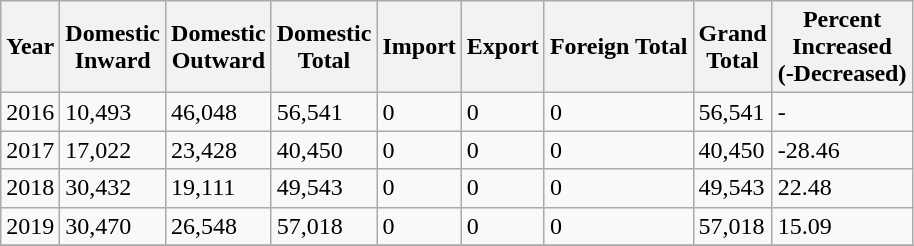<table class="wikitable sortable">
<tr>
<th>Year</th>
<th>Domestic<br>Inward</th>
<th>Domestic<br>Outward</th>
<th>Domestic<br>Total</th>
<th>Import</th>
<th>Export</th>
<th>Foreign Total</th>
<th>Grand<br>Total</th>
<th>Percent<br>Increased<br>(-Decreased)</th>
</tr>
<tr>
<td>2016</td>
<td>10,493</td>
<td>46,048</td>
<td>56,541</td>
<td>0</td>
<td>0</td>
<td>0</td>
<td>56,541</td>
<td>-</td>
</tr>
<tr>
<td>2017</td>
<td>17,022</td>
<td>23,428</td>
<td>40,450</td>
<td>0</td>
<td>0</td>
<td>0</td>
<td>40,450</td>
<td>-28.46</td>
</tr>
<tr>
<td>2018</td>
<td>30,432</td>
<td>19,111</td>
<td>49,543</td>
<td>0</td>
<td>0</td>
<td>0</td>
<td>49,543</td>
<td>22.48</td>
</tr>
<tr>
<td>2019</td>
<td>30,470</td>
<td>26,548</td>
<td>57,018</td>
<td>0</td>
<td>0</td>
<td>0</td>
<td>57,018</td>
<td>15.09</td>
</tr>
<tr>
</tr>
</table>
